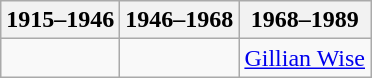<table class="wikitable sortable">
<tr>
<th>1915–1946</th>
<th>1946–1968</th>
<th>1968–1989</th>
</tr>
<tr>
<td></td>
<td></td>
<td><a href='#'>Gillian Wise</a></td>
</tr>
</table>
